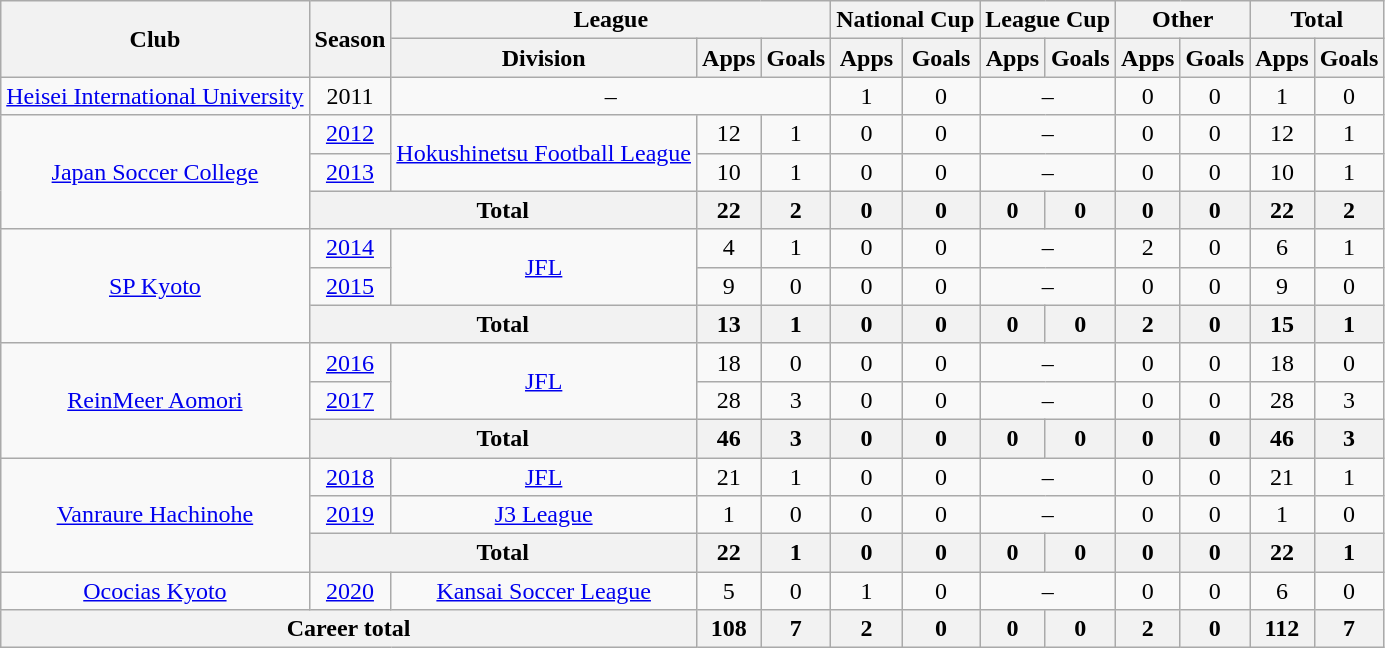<table class="wikitable" style="text-align: center">
<tr>
<th rowspan="2">Club</th>
<th rowspan="2">Season</th>
<th colspan="3">League</th>
<th colspan="2">National Cup</th>
<th colspan="2">League Cup</th>
<th colspan="2">Other</th>
<th colspan="2">Total</th>
</tr>
<tr>
<th>Division</th>
<th>Apps</th>
<th>Goals</th>
<th>Apps</th>
<th>Goals</th>
<th>Apps</th>
<th>Goals</th>
<th>Apps</th>
<th>Goals</th>
<th>Apps</th>
<th>Goals</th>
</tr>
<tr>
<td><a href='#'>Heisei International University</a></td>
<td>2011</td>
<td colspan="3">–</td>
<td>1</td>
<td>0</td>
<td colspan="2">–</td>
<td>0</td>
<td>0</td>
<td>1</td>
<td>0</td>
</tr>
<tr>
<td rowspan="3"><a href='#'>Japan Soccer College</a></td>
<td><a href='#'>2012</a></td>
<td rowspan="2"><a href='#'>Hokushinetsu Football League</a></td>
<td>12</td>
<td>1</td>
<td>0</td>
<td>0</td>
<td colspan="2">–</td>
<td>0</td>
<td>0</td>
<td>12</td>
<td>1</td>
</tr>
<tr>
<td><a href='#'>2013</a></td>
<td>10</td>
<td>1</td>
<td>0</td>
<td>0</td>
<td colspan="2">–</td>
<td>0</td>
<td>0</td>
<td>10</td>
<td>1</td>
</tr>
<tr>
<th colspan=2>Total</th>
<th>22</th>
<th>2</th>
<th>0</th>
<th>0</th>
<th>0</th>
<th>0</th>
<th>0</th>
<th>0</th>
<th>22</th>
<th>2</th>
</tr>
<tr>
<td rowspan="3"><a href='#'>SP Kyoto</a></td>
<td><a href='#'>2014</a></td>
<td rowspan="2"><a href='#'>JFL</a></td>
<td>4</td>
<td>1</td>
<td>0</td>
<td>0</td>
<td colspan="2">–</td>
<td>2</td>
<td>0</td>
<td>6</td>
<td>1</td>
</tr>
<tr>
<td><a href='#'>2015</a></td>
<td>9</td>
<td>0</td>
<td>0</td>
<td>0</td>
<td colspan="2">–</td>
<td>0</td>
<td>0</td>
<td>9</td>
<td>0</td>
</tr>
<tr>
<th colspan=2>Total</th>
<th>13</th>
<th>1</th>
<th>0</th>
<th>0</th>
<th>0</th>
<th>0</th>
<th>2</th>
<th>0</th>
<th>15</th>
<th>1</th>
</tr>
<tr>
<td rowspan="3"><a href='#'>ReinMeer Aomori</a></td>
<td><a href='#'>2016</a></td>
<td rowspan="2"><a href='#'>JFL</a></td>
<td>18</td>
<td>0</td>
<td>0</td>
<td>0</td>
<td colspan="2">–</td>
<td>0</td>
<td>0</td>
<td>18</td>
<td>0</td>
</tr>
<tr>
<td><a href='#'>2017</a></td>
<td>28</td>
<td>3</td>
<td>0</td>
<td>0</td>
<td colspan="2">–</td>
<td>0</td>
<td>0</td>
<td>28</td>
<td>3</td>
</tr>
<tr>
<th colspan=2>Total</th>
<th>46</th>
<th>3</th>
<th>0</th>
<th>0</th>
<th>0</th>
<th>0</th>
<th>0</th>
<th>0</th>
<th>46</th>
<th>3</th>
</tr>
<tr>
<td rowspan="3"><a href='#'>Vanraure Hachinohe</a></td>
<td><a href='#'>2018</a></td>
<td><a href='#'>JFL</a></td>
<td>21</td>
<td>1</td>
<td>0</td>
<td>0</td>
<td colspan="2">–</td>
<td>0</td>
<td>0</td>
<td>21</td>
<td>1</td>
</tr>
<tr>
<td><a href='#'>2019</a></td>
<td><a href='#'>J3 League</a></td>
<td>1</td>
<td>0</td>
<td>0</td>
<td>0</td>
<td colspan="2">–</td>
<td>0</td>
<td>0</td>
<td>1</td>
<td>0</td>
</tr>
<tr>
<th colspan=2>Total</th>
<th>22</th>
<th>1</th>
<th>0</th>
<th>0</th>
<th>0</th>
<th>0</th>
<th>0</th>
<th>0</th>
<th>22</th>
<th>1</th>
</tr>
<tr>
<td><a href='#'>Ococias Kyoto</a></td>
<td><a href='#'>2020</a></td>
<td><a href='#'>Kansai Soccer League</a></td>
<td>5</td>
<td>0</td>
<td>1</td>
<td>0</td>
<td colspan="2">–</td>
<td>0</td>
<td>0</td>
<td>6</td>
<td>0</td>
</tr>
<tr>
<th colspan=3>Career total</th>
<th>108</th>
<th>7</th>
<th>2</th>
<th>0</th>
<th>0</th>
<th>0</th>
<th>2</th>
<th>0</th>
<th>112</th>
<th>7</th>
</tr>
</table>
